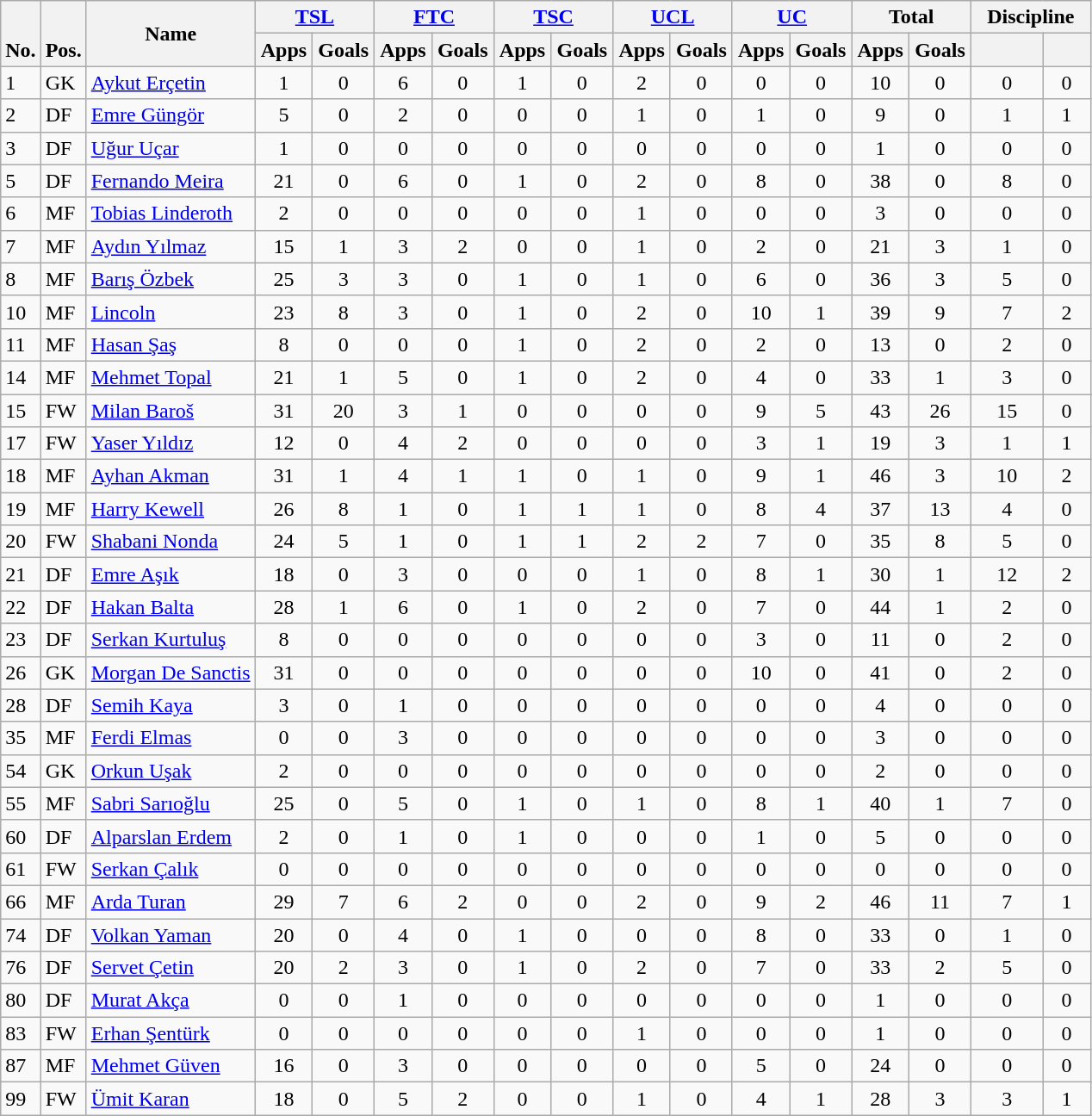<table class="wikitable sortable" style="text-align:center">
<tr>
<th rowspan="2" valign="bottom">No.</th>
<th rowspan="2" valign="bottom">Pos.</th>
<th rowspan="2">Name</th>
<th colspan="2" width="85"><a href='#'>TSL</a></th>
<th colspan="2" width="85"><a href='#'>FTC</a></th>
<th colspan="2" width="85"><a href='#'>TSC</a></th>
<th colspan="2" width="85"><a href='#'>UCL</a></th>
<th colspan="2" width="85"><a href='#'>UC</a></th>
<th colspan="2" width="85">Total</th>
<th colspan="2" width="85">Discipline</th>
</tr>
<tr>
<th>Apps</th>
<th>Goals</th>
<th>Apps</th>
<th>Goals</th>
<th>Apps</th>
<th>Goals</th>
<th>Apps</th>
<th>Goals</th>
<th>Apps</th>
<th>Goals</th>
<th>Apps</th>
<th>Goals</th>
<th></th>
<th></th>
</tr>
<tr>
<td align="left">1</td>
<td align="left">GK</td>
<td align="left"> <a href='#'>Aykut Erçetin</a></td>
<td>1</td>
<td>0</td>
<td>6</td>
<td>0</td>
<td>1</td>
<td>0</td>
<td>2</td>
<td>0</td>
<td>0</td>
<td>0</td>
<td>10</td>
<td>0</td>
<td>0</td>
<td>0</td>
</tr>
<tr>
<td align="left">2</td>
<td align="left">DF</td>
<td align="left"> <a href='#'>Emre Güngör</a></td>
<td>5</td>
<td>0</td>
<td>2</td>
<td>0</td>
<td>0</td>
<td>0</td>
<td>1</td>
<td>0</td>
<td>1</td>
<td>0</td>
<td>9</td>
<td>0</td>
<td>1</td>
<td>1</td>
</tr>
<tr>
<td align="left">3</td>
<td align="left">DF</td>
<td align="left"> <a href='#'>Uğur Uçar</a></td>
<td>1</td>
<td>0</td>
<td>0</td>
<td>0</td>
<td>0</td>
<td>0</td>
<td>0</td>
<td>0</td>
<td>0</td>
<td>0</td>
<td>1</td>
<td>0</td>
<td>0</td>
<td>0</td>
</tr>
<tr>
<td align="left">5</td>
<td align="left">DF</td>
<td align="left"> <a href='#'>Fernando Meira</a></td>
<td>21</td>
<td>0</td>
<td>6</td>
<td>0</td>
<td>1</td>
<td>0</td>
<td>2</td>
<td>0</td>
<td>8</td>
<td>0</td>
<td>38</td>
<td>0</td>
<td>8</td>
<td>0</td>
</tr>
<tr>
<td align="left">6</td>
<td align="left">MF</td>
<td align="left"> <a href='#'>Tobias Linderoth</a></td>
<td>2</td>
<td>0</td>
<td>0</td>
<td>0</td>
<td>0</td>
<td>0</td>
<td>1</td>
<td>0</td>
<td>0</td>
<td>0</td>
<td>3</td>
<td>0</td>
<td>0</td>
<td>0</td>
</tr>
<tr>
<td align="left">7</td>
<td align="left">MF</td>
<td align="left"> <a href='#'>Aydın Yılmaz</a></td>
<td>15</td>
<td>1</td>
<td>3</td>
<td>2</td>
<td>0</td>
<td>0</td>
<td>1</td>
<td>0</td>
<td>2</td>
<td>0</td>
<td>21</td>
<td>3</td>
<td>1</td>
<td>0</td>
</tr>
<tr>
<td align="left">8</td>
<td align="left">MF</td>
<td align="left"> <a href='#'>Barış Özbek</a></td>
<td>25</td>
<td>3</td>
<td>3</td>
<td>0</td>
<td>1</td>
<td>0</td>
<td>1</td>
<td>0</td>
<td>6</td>
<td>0</td>
<td>36</td>
<td>3</td>
<td>5</td>
<td>0</td>
</tr>
<tr>
<td align="left">10</td>
<td align="left">MF</td>
<td align="left"> <a href='#'>Lincoln</a></td>
<td>23</td>
<td>8</td>
<td>3</td>
<td>0</td>
<td>1</td>
<td>0</td>
<td>2</td>
<td>0</td>
<td>10</td>
<td>1</td>
<td>39</td>
<td>9</td>
<td>7</td>
<td>2</td>
</tr>
<tr>
<td align="left">11</td>
<td align="left">MF</td>
<td align="left"> <a href='#'>Hasan Şaş</a></td>
<td>8</td>
<td>0</td>
<td>0</td>
<td>0</td>
<td>1</td>
<td>0</td>
<td>2</td>
<td>0</td>
<td>2</td>
<td>0</td>
<td>13</td>
<td>0</td>
<td>2</td>
<td>0</td>
</tr>
<tr>
<td align="left">14</td>
<td align="left">MF</td>
<td align="left"> <a href='#'>Mehmet Topal</a></td>
<td>21</td>
<td>1</td>
<td>5</td>
<td>0</td>
<td>1</td>
<td>0</td>
<td>2</td>
<td>0</td>
<td>4</td>
<td>0</td>
<td>33</td>
<td>1</td>
<td>3</td>
<td>0</td>
</tr>
<tr>
<td align="left">15</td>
<td align="left">FW</td>
<td align="left"> <a href='#'>Milan Baroš</a></td>
<td>31</td>
<td>20</td>
<td>3</td>
<td>1</td>
<td>0</td>
<td>0</td>
<td>0</td>
<td>0</td>
<td>9</td>
<td>5</td>
<td>43</td>
<td>26</td>
<td>15</td>
<td>0</td>
</tr>
<tr>
<td align="left">17</td>
<td align="left">FW</td>
<td align="left"> <a href='#'>Yaser Yıldız</a></td>
<td>12</td>
<td>0</td>
<td>4</td>
<td>2</td>
<td>0</td>
<td>0</td>
<td>0</td>
<td>0</td>
<td>3</td>
<td>1</td>
<td>19</td>
<td>3</td>
<td>1</td>
<td>1</td>
</tr>
<tr>
<td align="left">18</td>
<td align="left">MF</td>
<td align="left"> <a href='#'>Ayhan Akman</a></td>
<td>31</td>
<td>1</td>
<td>4</td>
<td>1</td>
<td>1</td>
<td>0</td>
<td>1</td>
<td>0</td>
<td>9</td>
<td>1</td>
<td>46</td>
<td>3</td>
<td>10</td>
<td>2</td>
</tr>
<tr>
<td align="left">19</td>
<td align="left">MF</td>
<td align="left"> <a href='#'>Harry Kewell</a></td>
<td>26</td>
<td>8</td>
<td>1</td>
<td>0</td>
<td>1</td>
<td>1</td>
<td>1</td>
<td>0</td>
<td>8</td>
<td>4</td>
<td>37</td>
<td>13</td>
<td>4</td>
<td>0</td>
</tr>
<tr>
<td align="left">20</td>
<td align="left">FW</td>
<td align="left"> <a href='#'>Shabani Nonda</a></td>
<td>24</td>
<td>5</td>
<td>1</td>
<td>0</td>
<td>1</td>
<td>1</td>
<td>2</td>
<td>2</td>
<td>7</td>
<td>0</td>
<td>35</td>
<td>8</td>
<td>5</td>
<td>0</td>
</tr>
<tr>
<td align="left">21</td>
<td align="left">DF</td>
<td align="left"> <a href='#'>Emre Aşık</a></td>
<td>18</td>
<td>0</td>
<td>3</td>
<td>0</td>
<td>0</td>
<td>0</td>
<td>1</td>
<td>0</td>
<td>8</td>
<td>1</td>
<td>30</td>
<td>1</td>
<td>12</td>
<td>2</td>
</tr>
<tr>
<td align="left">22</td>
<td align="left">DF</td>
<td align="left"> <a href='#'>Hakan Balta</a></td>
<td>28</td>
<td>1</td>
<td>6</td>
<td>0</td>
<td>1</td>
<td>0</td>
<td>2</td>
<td>0</td>
<td>7</td>
<td>0</td>
<td>44</td>
<td>1</td>
<td>2</td>
<td>0</td>
</tr>
<tr>
<td align="left">23</td>
<td align="left">DF</td>
<td align="left"> <a href='#'>Serkan Kurtuluş</a></td>
<td>8</td>
<td>0</td>
<td>0</td>
<td>0</td>
<td>0</td>
<td>0</td>
<td>0</td>
<td>0</td>
<td>3</td>
<td>0</td>
<td>11</td>
<td>0</td>
<td>2</td>
<td>0</td>
</tr>
<tr>
<td align="left">26</td>
<td align="left">GK</td>
<td align="left"> <a href='#'>Morgan De Sanctis</a></td>
<td>31</td>
<td>0</td>
<td>0</td>
<td>0</td>
<td>0</td>
<td>0</td>
<td>0</td>
<td>0</td>
<td>10</td>
<td>0</td>
<td>41</td>
<td>0</td>
<td>2</td>
<td>0</td>
</tr>
<tr>
<td align="left">28</td>
<td align="left">DF</td>
<td align="left"> <a href='#'>Semih Kaya</a></td>
<td>3</td>
<td>0</td>
<td>1</td>
<td>0</td>
<td>0</td>
<td>0</td>
<td>0</td>
<td>0</td>
<td>0</td>
<td>0</td>
<td>4</td>
<td>0</td>
<td>0</td>
<td>0</td>
</tr>
<tr>
<td align="left">35</td>
<td align="left">MF</td>
<td align="left"> <a href='#'>Ferdi Elmas</a></td>
<td>0</td>
<td>0</td>
<td>3</td>
<td>0</td>
<td>0</td>
<td>0</td>
<td>0</td>
<td>0</td>
<td>0</td>
<td>0</td>
<td>3</td>
<td>0</td>
<td>0</td>
<td>0</td>
</tr>
<tr>
<td align="left">54</td>
<td align="left">GK</td>
<td align="left"> <a href='#'>Orkun Uşak</a></td>
<td>2</td>
<td>0</td>
<td>0</td>
<td>0</td>
<td>0</td>
<td>0</td>
<td>0</td>
<td>0</td>
<td>0</td>
<td>0</td>
<td>2</td>
<td>0</td>
<td>0</td>
<td>0</td>
</tr>
<tr>
<td align="left">55</td>
<td align="left">MF</td>
<td align="left"> <a href='#'>Sabri Sarıoğlu</a></td>
<td>25</td>
<td>0</td>
<td>5</td>
<td>0</td>
<td>1</td>
<td>0</td>
<td>1</td>
<td>0</td>
<td>8</td>
<td>1</td>
<td>40</td>
<td>1</td>
<td>7</td>
<td>0</td>
</tr>
<tr>
<td align="left">60</td>
<td align="left">DF</td>
<td align="left"> <a href='#'>Alparslan Erdem</a></td>
<td>2</td>
<td>0</td>
<td>1</td>
<td>0</td>
<td>1</td>
<td>0</td>
<td>0</td>
<td>0</td>
<td>1</td>
<td>0</td>
<td>5</td>
<td>0</td>
<td>0</td>
<td>0</td>
</tr>
<tr>
<td align="left">61</td>
<td align="left">FW</td>
<td align="left"> <a href='#'>Serkan Çalık</a></td>
<td>0</td>
<td>0</td>
<td>0</td>
<td>0</td>
<td>0</td>
<td>0</td>
<td>0</td>
<td>0</td>
<td>0</td>
<td>0</td>
<td>0</td>
<td>0</td>
<td>0</td>
<td>0</td>
</tr>
<tr>
<td align="left">66</td>
<td align="left">MF</td>
<td align="left"> <a href='#'>Arda Turan</a></td>
<td>29</td>
<td>7</td>
<td>6</td>
<td>2</td>
<td>0</td>
<td>0</td>
<td>2</td>
<td>0</td>
<td>9</td>
<td>2</td>
<td>46</td>
<td>11</td>
<td>7</td>
<td>1</td>
</tr>
<tr>
<td align="left">74</td>
<td align="left">DF</td>
<td align="left"> <a href='#'>Volkan Yaman</a></td>
<td>20</td>
<td>0</td>
<td>4</td>
<td>0</td>
<td>1</td>
<td>0</td>
<td>0</td>
<td>0</td>
<td>8</td>
<td>0</td>
<td>33</td>
<td>0</td>
<td>1</td>
<td>0</td>
</tr>
<tr>
<td align="left">76</td>
<td align="left">DF</td>
<td align="left"> <a href='#'>Servet Çetin</a></td>
<td>20</td>
<td>2</td>
<td>3</td>
<td>0</td>
<td>1</td>
<td>0</td>
<td>2</td>
<td>0</td>
<td>7</td>
<td>0</td>
<td>33</td>
<td>2</td>
<td>5</td>
<td>0</td>
</tr>
<tr>
<td align="left">80</td>
<td align="left">DF</td>
<td align="left"> <a href='#'>Murat Akça</a></td>
<td>0</td>
<td>0</td>
<td>1</td>
<td>0</td>
<td>0</td>
<td>0</td>
<td>0</td>
<td>0</td>
<td>0</td>
<td>0</td>
<td>1</td>
<td>0</td>
<td>0</td>
<td>0</td>
</tr>
<tr>
<td align="left">83</td>
<td align="left">FW</td>
<td align="left"> <a href='#'>Erhan Şentürk</a></td>
<td>0</td>
<td>0</td>
<td>0</td>
<td>0</td>
<td>0</td>
<td>0</td>
<td>1</td>
<td>0</td>
<td>0</td>
<td>0</td>
<td>1</td>
<td>0</td>
<td>0</td>
<td>0</td>
</tr>
<tr>
<td align="left">87</td>
<td align="left">MF</td>
<td align="left"> <a href='#'>Mehmet Güven</a></td>
<td>16</td>
<td>0</td>
<td>3</td>
<td>0</td>
<td>0</td>
<td>0</td>
<td>0</td>
<td>0</td>
<td>5</td>
<td>0</td>
<td>24</td>
<td>0</td>
<td>0</td>
<td>0</td>
</tr>
<tr>
<td align="left">99</td>
<td align="left">FW</td>
<td align="left"> <a href='#'>Ümit Karan</a></td>
<td>18</td>
<td>0</td>
<td>5</td>
<td>2</td>
<td>0</td>
<td>0</td>
<td>1</td>
<td>0</td>
<td>4</td>
<td>1</td>
<td>28</td>
<td>3</td>
<td>3</td>
<td>1</td>
</tr>
</table>
